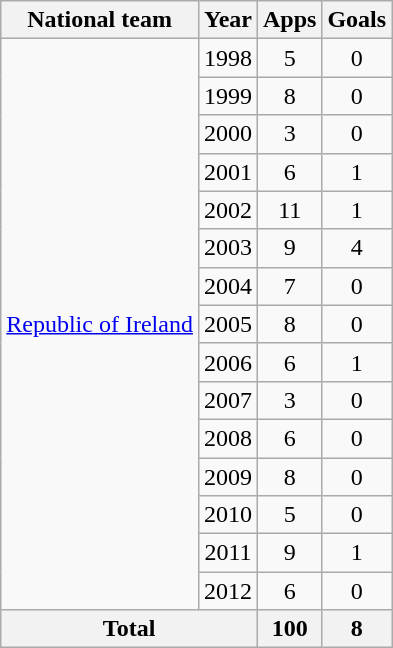<table class="wikitable" style="text-align:center">
<tr>
<th>National team</th>
<th>Year</th>
<th>Apps</th>
<th>Goals</th>
</tr>
<tr>
<td rowspan="15"><a href='#'>Republic of Ireland</a></td>
<td>1998</td>
<td>5</td>
<td>0</td>
</tr>
<tr>
<td>1999</td>
<td>8</td>
<td>0</td>
</tr>
<tr>
<td>2000</td>
<td>3</td>
<td>0</td>
</tr>
<tr>
<td>2001</td>
<td>6</td>
<td>1</td>
</tr>
<tr>
<td>2002</td>
<td>11</td>
<td>1</td>
</tr>
<tr>
<td>2003</td>
<td>9</td>
<td>4</td>
</tr>
<tr>
<td>2004</td>
<td>7</td>
<td>0</td>
</tr>
<tr>
<td>2005</td>
<td>8</td>
<td>0</td>
</tr>
<tr>
<td>2006</td>
<td>6</td>
<td>1</td>
</tr>
<tr>
<td>2007</td>
<td>3</td>
<td>0</td>
</tr>
<tr>
<td>2008</td>
<td>6</td>
<td>0</td>
</tr>
<tr>
<td>2009</td>
<td>8</td>
<td>0</td>
</tr>
<tr>
<td>2010</td>
<td>5</td>
<td>0</td>
</tr>
<tr>
<td>2011</td>
<td>9</td>
<td>1</td>
</tr>
<tr>
<td>2012</td>
<td>6</td>
<td>0</td>
</tr>
<tr>
<th colspan="2">Total</th>
<th>100</th>
<th>8</th>
</tr>
</table>
